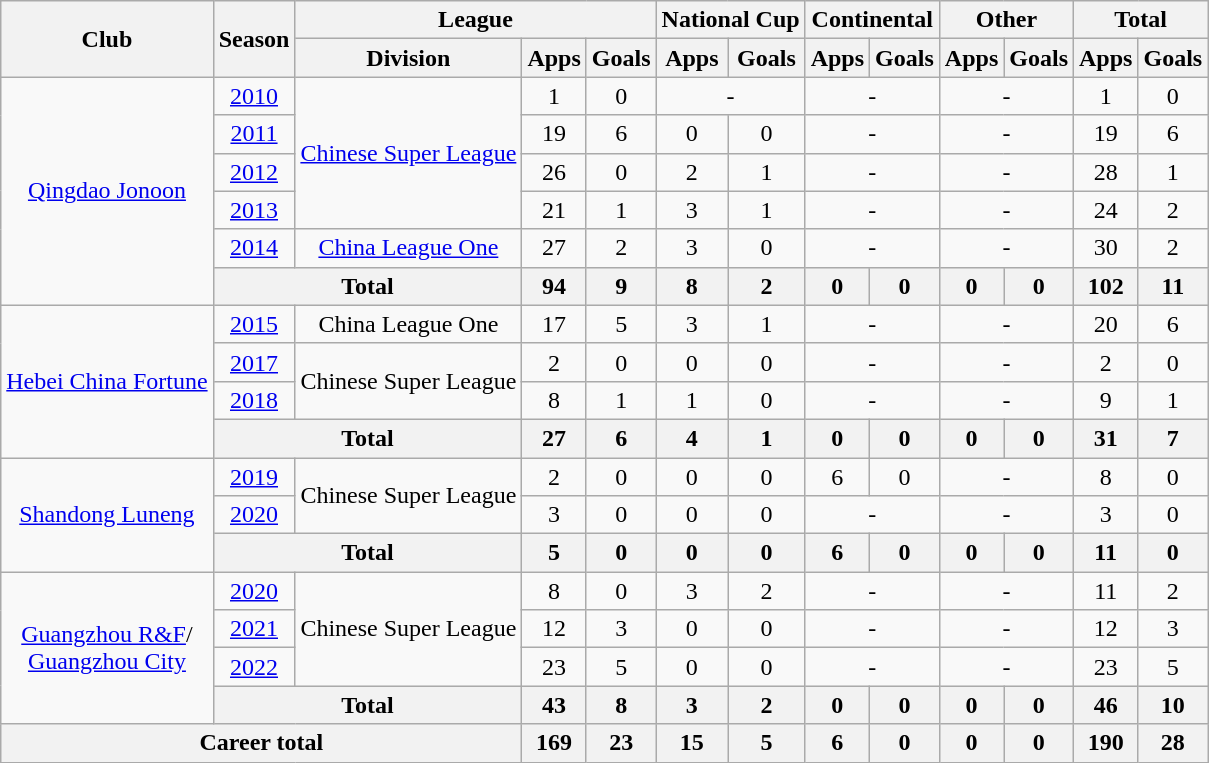<table class="wikitable" style="text-align: center">
<tr>
<th rowspan="2">Club</th>
<th rowspan="2">Season</th>
<th colspan="3">League</th>
<th colspan="2">National Cup</th>
<th colspan="2">Continental</th>
<th colspan="2">Other</th>
<th colspan="2">Total</th>
</tr>
<tr>
<th>Division</th>
<th>Apps</th>
<th>Goals</th>
<th>Apps</th>
<th>Goals</th>
<th>Apps</th>
<th>Goals</th>
<th>Apps</th>
<th>Goals</th>
<th>Apps</th>
<th>Goals</th>
</tr>
<tr>
<td rowspan="6"><a href='#'>Qingdao Jonoon</a></td>
<td><a href='#'>2010</a></td>
<td rowspan="4"><a href='#'>Chinese Super League</a></td>
<td>1</td>
<td>0</td>
<td colspan="2">-</td>
<td colspan="2">-</td>
<td colspan="2">-</td>
<td>1</td>
<td>0</td>
</tr>
<tr>
<td><a href='#'>2011</a></td>
<td>19</td>
<td>6</td>
<td>0</td>
<td>0</td>
<td colspan="2">-</td>
<td colspan="2">-</td>
<td>19</td>
<td>6</td>
</tr>
<tr>
<td><a href='#'>2012</a></td>
<td>26</td>
<td>0</td>
<td>2</td>
<td>1</td>
<td colspan="2">-</td>
<td colspan="2">-</td>
<td>28</td>
<td>1</td>
</tr>
<tr>
<td><a href='#'>2013</a></td>
<td>21</td>
<td>1</td>
<td>3</td>
<td>1</td>
<td colspan="2">-</td>
<td colspan="2">-</td>
<td>24</td>
<td>2</td>
</tr>
<tr>
<td><a href='#'>2014</a></td>
<td><a href='#'>China League One</a></td>
<td>27</td>
<td>2</td>
<td>3</td>
<td>0</td>
<td colspan="2">-</td>
<td colspan="2">-</td>
<td>30</td>
<td>2</td>
</tr>
<tr>
<th colspan=2>Total</th>
<th>94</th>
<th>9</th>
<th>8</th>
<th>2</th>
<th>0</th>
<th>0</th>
<th>0</th>
<th>0</th>
<th>102</th>
<th>11</th>
</tr>
<tr>
<td rowspan="4"><a href='#'>Hebei China Fortune</a></td>
<td><a href='#'>2015</a></td>
<td>China League One</td>
<td>17</td>
<td>5</td>
<td>3</td>
<td>1</td>
<td colspan="2">-</td>
<td colspan="2">-</td>
<td>20</td>
<td>6</td>
</tr>
<tr>
<td><a href='#'>2017</a></td>
<td rowspan="2">Chinese Super League</td>
<td>2</td>
<td>0</td>
<td>0</td>
<td>0</td>
<td colspan="2">-</td>
<td colspan="2">-</td>
<td>2</td>
<td>0</td>
</tr>
<tr>
<td><a href='#'>2018</a></td>
<td>8</td>
<td>1</td>
<td>1</td>
<td>0</td>
<td colspan="2">-</td>
<td colspan="2">-</td>
<td>9</td>
<td>1</td>
</tr>
<tr>
<th colspan=2>Total</th>
<th>27</th>
<th>6</th>
<th>4</th>
<th>1</th>
<th>0</th>
<th>0</th>
<th>0</th>
<th>0</th>
<th>31</th>
<th>7</th>
</tr>
<tr>
<td rowspan="3"><a href='#'>Shandong Luneng</a></td>
<td><a href='#'>2019</a></td>
<td rowspan="2">Chinese Super League</td>
<td>2</td>
<td>0</td>
<td>0</td>
<td>0</td>
<td>6</td>
<td>0</td>
<td colspan="2">-</td>
<td>8</td>
<td>0</td>
</tr>
<tr>
<td><a href='#'>2020</a></td>
<td>3</td>
<td>0</td>
<td>0</td>
<td>0</td>
<td colspan="2">-</td>
<td colspan="2">-</td>
<td>3</td>
<td>0</td>
</tr>
<tr>
<th colspan=2>Total</th>
<th>5</th>
<th>0</th>
<th>0</th>
<th>0</th>
<th>6</th>
<th>0</th>
<th>0</th>
<th>0</th>
<th>11</th>
<th>0</th>
</tr>
<tr>
<td rowspan="4"><a href='#'>Guangzhou R&F</a>/<br><a href='#'>Guangzhou City</a></td>
<td><a href='#'>2020</a></td>
<td rowspan="3">Chinese Super League</td>
<td>8</td>
<td>0</td>
<td>3</td>
<td>2</td>
<td colspan="2">-</td>
<td colspan="2">-</td>
<td>11</td>
<td>2</td>
</tr>
<tr>
<td><a href='#'>2021</a></td>
<td>12</td>
<td>3</td>
<td>0</td>
<td>0</td>
<td colspan="2">-</td>
<td colspan="2">-</td>
<td>12</td>
<td>3</td>
</tr>
<tr>
<td><a href='#'>2022</a></td>
<td>23</td>
<td>5</td>
<td>0</td>
<td>0</td>
<td colspan="2">-</td>
<td colspan="2">-</td>
<td>23</td>
<td>5</td>
</tr>
<tr>
<th colspan=2>Total</th>
<th>43</th>
<th>8</th>
<th>3</th>
<th>2</th>
<th>0</th>
<th>0</th>
<th>0</th>
<th>0</th>
<th>46</th>
<th>10</th>
</tr>
<tr>
<th colspan=3>Career total</th>
<th>169</th>
<th>23</th>
<th>15</th>
<th>5</th>
<th>6</th>
<th>0</th>
<th>0</th>
<th>0</th>
<th>190</th>
<th>28</th>
</tr>
</table>
